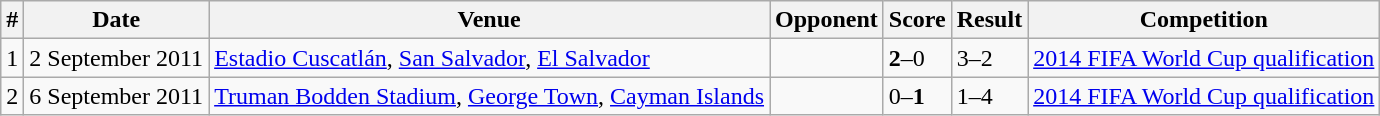<table class="wikitable">
<tr>
<th>#</th>
<th>Date</th>
<th>Venue</th>
<th>Opponent</th>
<th>Score</th>
<th>Result</th>
<th>Competition</th>
</tr>
<tr>
<td>1</td>
<td>2 September 2011</td>
<td><a href='#'>Estadio Cuscatlán</a>, <a href='#'>San Salvador</a>, <a href='#'>El Salvador</a></td>
<td></td>
<td><strong>2</strong>–0</td>
<td>3–2</td>
<td><a href='#'>2014 FIFA World Cup qualification</a></td>
</tr>
<tr>
<td>2</td>
<td>6 September 2011</td>
<td><a href='#'>Truman Bodden Stadium</a>, <a href='#'>George Town</a>, <a href='#'>Cayman Islands</a></td>
<td></td>
<td>0–<strong>1</strong></td>
<td>1–4</td>
<td><a href='#'>2014 FIFA World Cup qualification</a></td>
</tr>
</table>
